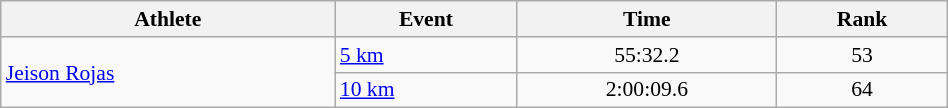<table class="wikitable" style="text-align:center; font-size:90%; width:50%;">
<tr>
<th>Athlete</th>
<th>Event</th>
<th>Time</th>
<th>Rank</th>
</tr>
<tr>
<td align=left rowspan=2><a href='#'>Jeison Rojas</a></td>
<td align=left><a href='#'>5 km</a></td>
<td>55:32.2</td>
<td>53</td>
</tr>
<tr>
<td align=left><a href='#'>10 km</a></td>
<td>2:00:09.6</td>
<td>64</td>
</tr>
</table>
